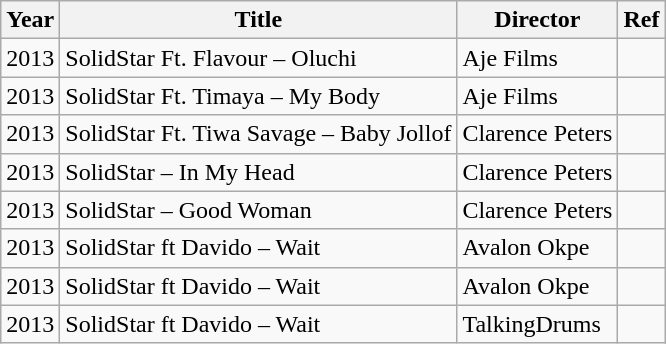<table class="wikitable">
<tr>
<th>Year</th>
<th>Title</th>
<th>Director</th>
<th>Ref</th>
</tr>
<tr>
<td>2013</td>
<td>SolidStar Ft. Flavour – Oluchi</td>
<td>Aje Films</td>
<td></td>
</tr>
<tr>
<td>2013</td>
<td>SolidStar Ft. Timaya – My Body</td>
<td>Aje Films</td>
<td></td>
</tr>
<tr>
<td>2013</td>
<td>SolidStar Ft. Tiwa Savage – Baby Jollof</td>
<td>Clarence Peters</td>
<td></td>
</tr>
<tr>
<td>2013</td>
<td>SolidStar – In My Head</td>
<td>Clarence Peters</td>
<td></td>
</tr>
<tr>
<td>2013</td>
<td>SolidStar – Good Woman</td>
<td>Clarence Peters</td>
<td></td>
</tr>
<tr>
<td>2013</td>
<td>SolidStar ft Davido – Wait</td>
<td>Avalon Okpe</td>
<td></td>
</tr>
<tr>
<td>2013</td>
<td>SolidStar ft Davido – Wait</td>
<td>Avalon Okpe</td>
<td></td>
</tr>
<tr>
<td>2013</td>
<td>SolidStar ft Davido – Wait</td>
<td>TalkingDrums</td>
<td></td>
</tr>
</table>
